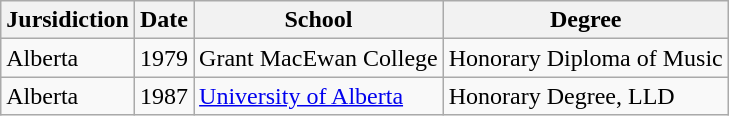<table class="wikitable">
<tr>
<th>Jursidiction</th>
<th>Date</th>
<th>School</th>
<th>Degree</th>
</tr>
<tr>
<td>Alberta</td>
<td>1979</td>
<td>Grant MacEwan College</td>
<td>Honorary Diploma of Music</td>
</tr>
<tr>
<td>Alberta</td>
<td>1987</td>
<td><a href='#'>University of Alberta</a></td>
<td>Honorary Degree, LLD</td>
</tr>
</table>
